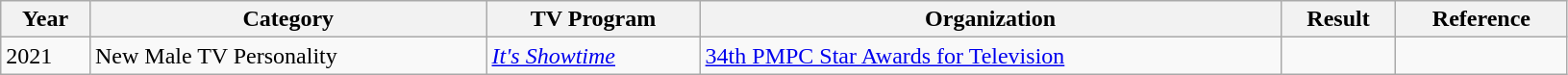<table class="wikitable" style="width:86%;">
<tr>
<th>Year</th>
<th>Category</th>
<th>TV Program</th>
<th>Organization</th>
<th>Result</th>
<th>Reference</th>
</tr>
<tr>
<td>2021</td>
<td>New Male TV Personality</td>
<td><em><a href='#'>It's Showtime</a></em></td>
<td><a href='#'>34th PMPC Star Awards for Television</a></td>
<td></td>
<td></td>
</tr>
</table>
